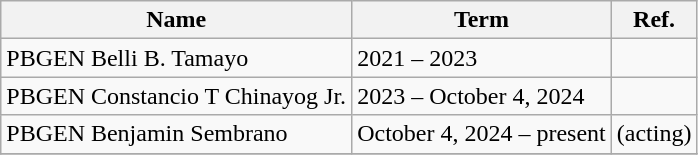<table class="wikitable sortable">
<tr>
<th>Name</th>
<th>Term</th>
<th>Ref.</th>
</tr>
<tr>
<td>PBGEN Belli B. Tamayo</td>
<td>2021 – 2023</td>
<td></td>
</tr>
<tr>
<td>PBGEN Constancio T Chinayog Jr.</td>
<td>2023 – October 4, 2024</td>
<td></td>
</tr>
<tr>
<td>PBGEN Benjamin Sembrano</td>
<td>October 4, 2024 – present</td>
<td>(acting)</td>
</tr>
<tr>
</tr>
</table>
